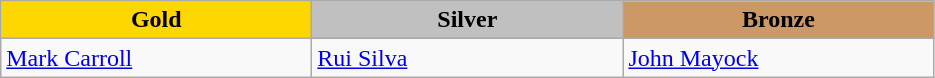<table class="wikitable" style="text-align:left">
<tr align="center">
<td width=200 bgcolor=gold><strong>Gold</strong></td>
<td width=200 bgcolor=silver><strong>Silver</strong></td>
<td width=200 bgcolor=CC9966><strong>Bronze</strong></td>
</tr>
<tr>
<td><a href='#'>Mark Carroll</a><br><em></em></td>
<td><a href='#'>Rui Silva</a><br><em></em></td>
<td><a href='#'>John Mayock</a><br><em></em></td>
</tr>
</table>
